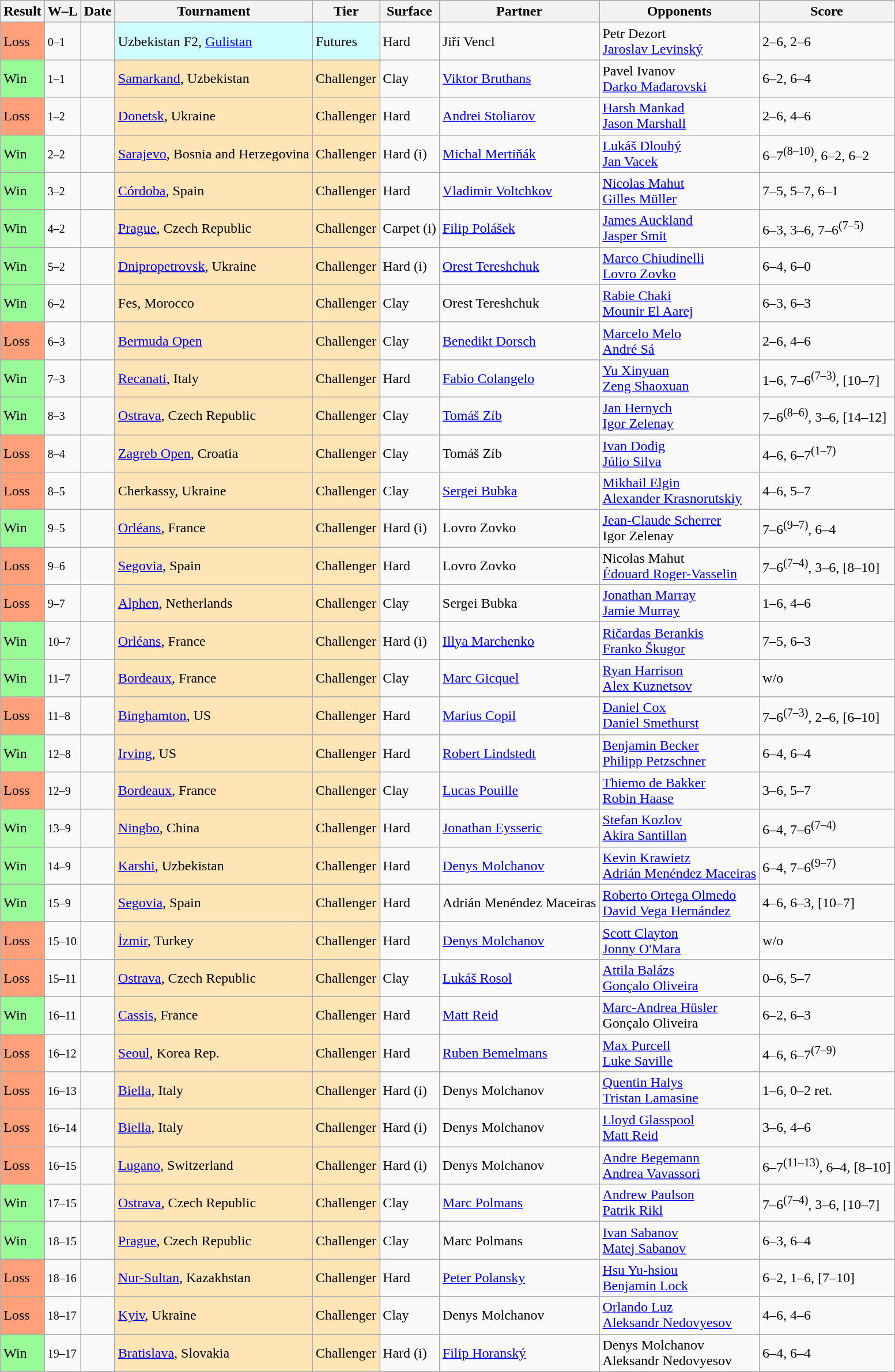<table class="sortable wikitable">
<tr>
<th>Result</th>
<th class="unsortable">W–L</th>
<th>Date</th>
<th>Tournament</th>
<th>Tier</th>
<th>Surface</th>
<th>Partner</th>
<th>Opponents</th>
<th class="unsortable">Score</th>
</tr>
<tr>
<td bgcolor=FFA07A>Loss</td>
<td><small>0–1</small></td>
<td></td>
<td style="background:#cffcff;">Uzbekistan F2, <a href='#'>Gulistan</a></td>
<td style="background:#cffcff;">Futures</td>
<td>Hard</td>
<td> Jiří Vencl</td>
<td> Petr Dezort<br> <a href='#'>Jaroslav Levinský</a></td>
<td>2–6, 2–6</td>
</tr>
<tr>
<td bgcolor=98FB98>Win</td>
<td><small>1–1</small></td>
<td></td>
<td style="background:moccasin;"><a href='#'>Samarkand</a>, Uzbekistan</td>
<td style="background:moccasin;">Challenger</td>
<td>Clay</td>
<td> <a href='#'>Viktor Bruthans</a></td>
<td> Pavel Ivanov<br> <a href='#'>Darko Mađarovski</a></td>
<td>6–2, 6–4</td>
</tr>
<tr>
<td bgcolor=FFA07A>Loss</td>
<td><small>1–2</small></td>
<td></td>
<td style="background:moccasin;"><a href='#'>Donetsk</a>, Ukraine</td>
<td style="background:moccasin;">Challenger</td>
<td>Hard</td>
<td> <a href='#'>Andrei Stoliarov</a></td>
<td> <a href='#'>Harsh Mankad</a><br> <a href='#'>Jason Marshall</a></td>
<td>2–6, 4–6</td>
</tr>
<tr>
<td bgcolor=98fb98>Win</td>
<td><small>2–2</small></td>
<td></td>
<td style="background:moccasin;"><a href='#'>Sarajevo</a>, Bosnia and Herzegovina</td>
<td style="background:moccasin;">Challenger</td>
<td>Hard (i)</td>
<td> <a href='#'>Michal Mertiňák</a></td>
<td> <a href='#'>Lukáš Dlouhý</a><br> <a href='#'>Jan Vacek</a></td>
<td>6–7<sup>(8–10)</sup>, 6–2, 6–2</td>
</tr>
<tr>
<td bgcolor=98fb98>Win</td>
<td><small>3–2</small></td>
<td></td>
<td style="background:moccasin;"><a href='#'>Córdoba</a>, Spain</td>
<td style="background:moccasin;">Challenger</td>
<td>Hard</td>
<td> <a href='#'>Vladimir Voltchkov</a></td>
<td> <a href='#'>Nicolas Mahut</a><br> <a href='#'>Gilles Müller</a></td>
<td>7–5, 5–7, 6–1</td>
</tr>
<tr>
<td bgcolor=98fb98>Win</td>
<td><small>4–2</small></td>
<td></td>
<td style="background:moccasin;"><a href='#'>Prague</a>, Czech Republic</td>
<td style="background:moccasin;">Challenger</td>
<td>Carpet (i)</td>
<td> <a href='#'>Filip Polášek</a></td>
<td> <a href='#'>James Auckland</a><br> <a href='#'>Jasper Smit</a></td>
<td>6–3, 3–6, 7–6<sup>(7–5)</sup></td>
</tr>
<tr>
<td bgcolor=98fb98>Win</td>
<td><small>5–2</small></td>
<td></td>
<td style="background:moccasin;"><a href='#'>Dnipropetrovsk</a>, Ukraine</td>
<td style="background:moccasin;">Challenger</td>
<td>Hard (i)</td>
<td> <a href='#'>Orest Tereshchuk</a></td>
<td> <a href='#'>Marco Chiudinelli</a><br> <a href='#'>Lovro Zovko</a></td>
<td>6–4, 6–0</td>
</tr>
<tr>
<td bgcolor=98fb98>Win</td>
<td><small>6–2</small></td>
<td></td>
<td style="background:moccasin;">Fes, Morocco</td>
<td style="background:moccasin;">Challenger</td>
<td>Clay</td>
<td> Orest Tereshchuk</td>
<td> <a href='#'>Rabie Chaki</a><br> <a href='#'>Mounir El Aarej</a></td>
<td>6–3, 6–3</td>
</tr>
<tr>
<td bgcolor=ffa07a>Loss</td>
<td><small>6–3</small></td>
<td></td>
<td style="background:moccasin;"><a href='#'>Bermuda Open</a></td>
<td style="background:moccasin;">Challenger</td>
<td>Clay</td>
<td> <a href='#'>Benedikt Dorsch</a></td>
<td> <a href='#'>Marcelo Melo</a><br> <a href='#'>André Sá</a></td>
<td>2–6, 4–6</td>
</tr>
<tr>
<td bgcolor=98fb98>Win</td>
<td><small>7–3</small></td>
<td></td>
<td style="background:moccasin;"><a href='#'>Recanati</a>, Italy</td>
<td style="background:moccasin;">Challenger</td>
<td>Hard</td>
<td> <a href='#'>Fabio Colangelo</a></td>
<td> <a href='#'>Yu Xinyuan</a><br> <a href='#'>Zeng Shaoxuan</a></td>
<td>1–6, 7–6<sup>(7–3)</sup>, [10–7]</td>
</tr>
<tr>
<td bgcolor=98fb98>Win</td>
<td><small>8–3</small></td>
<td></td>
<td style="background:moccasin;"><a href='#'>Ostrava</a>, Czech Republic</td>
<td style="background:moccasin;">Challenger</td>
<td>Clay</td>
<td> <a href='#'>Tomáš Zíb</a></td>
<td> <a href='#'>Jan Hernych</a><br> <a href='#'>Igor Zelenay</a></td>
<td>7–6<sup>(8–6)</sup>, 3–6, [14–12]</td>
</tr>
<tr>
<td bgcolor=ffa07a>Loss</td>
<td><small>8–4</small></td>
<td></td>
<td style="background:moccasin;"><a href='#'>Zagreb Open</a>, Croatia</td>
<td style="background:moccasin;">Challenger</td>
<td>Clay</td>
<td> Tomáš Zíb</td>
<td> <a href='#'>Ivan Dodig</a><br> <a href='#'>Júlio Silva</a></td>
<td>4–6, 6–7<sup>(1–7)</sup></td>
</tr>
<tr>
<td bgcolor=ffa07a>Loss</td>
<td><small>8–5</small></td>
<td></td>
<td style="background:moccasin;">Cherkassy, Ukraine</td>
<td style="background:moccasin;">Challenger</td>
<td>Clay</td>
<td> <a href='#'>Sergei Bubka</a></td>
<td> <a href='#'>Mikhail Elgin</a><br> <a href='#'>Alexander Krasnorutskiy</a></td>
<td>4–6, 5–7</td>
</tr>
<tr>
<td bgcolor=98fb98>Win</td>
<td><small>9–5</small></td>
<td></td>
<td style="background:moccasin;"><a href='#'>Orléans</a>, France</td>
<td style="background:moccasin;">Challenger</td>
<td>Hard (i)</td>
<td> Lovro Zovko</td>
<td> <a href='#'>Jean-Claude Scherrer</a><br> Igor Zelenay</td>
<td>7–6<sup>(9–7)</sup>, 6–4</td>
</tr>
<tr>
<td bgcolor=ffa07a>Loss</td>
<td><small>9–6</small></td>
<td><a href='#'></a></td>
<td style="background:moccasin;"><a href='#'>Segovia</a>, Spain</td>
<td style="background:moccasin;">Challenger</td>
<td>Hard</td>
<td> Lovro Zovko</td>
<td> Nicolas Mahut<br> <a href='#'>Édouard Roger-Vasselin</a></td>
<td>7–6<sup>(7–4)</sup>, 3–6, [8–10]</td>
</tr>
<tr>
<td bgcolor=ffa07a>Loss</td>
<td><small>9–7</small></td>
<td><a href='#'></a></td>
<td style="background:moccasin;"><a href='#'>Alphen</a>, Netherlands</td>
<td style="background:moccasin;">Challenger</td>
<td>Clay</td>
<td> Sergei Bubka</td>
<td> <a href='#'>Jonathan Marray</a><br> <a href='#'>Jamie Murray</a></td>
<td>1–6, 4–6</td>
</tr>
<tr>
<td bgcolor=98fb98>Win</td>
<td><small>10–7</small></td>
<td><a href='#'></a></td>
<td style="background:moccasin;"><a href='#'>Orléans</a>, France</td>
<td style="background:moccasin;">Challenger</td>
<td>Hard (i)</td>
<td> <a href='#'>Illya Marchenko</a></td>
<td> <a href='#'>Ričardas Berankis</a><br> <a href='#'>Franko Škugor</a></td>
<td>7–5, 6–3</td>
</tr>
<tr>
<td bgcolor=98fb98>Win</td>
<td><small>11–7</small></td>
<td><a href='#'></a></td>
<td style="background:moccasin;"><a href='#'>Bordeaux</a>, France</td>
<td style="background:moccasin;">Challenger</td>
<td>Clay</td>
<td> <a href='#'>Marc Gicquel</a></td>
<td> <a href='#'>Ryan Harrison</a><br> <a href='#'>Alex Kuznetsov</a></td>
<td>w/o</td>
</tr>
<tr>
<td bgcolor=ffa07a>Loss</td>
<td><small>11–8</small></td>
<td><a href='#'></a></td>
<td style="background:moccasin;"><a href='#'>Binghamton</a>, US</td>
<td style="background:moccasin;">Challenger</td>
<td>Hard</td>
<td> <a href='#'>Marius Copil</a></td>
<td> <a href='#'>Daniel Cox</a><br> <a href='#'>Daniel Smethurst</a></td>
<td>7–6<sup>(7–3)</sup>, 2–6, [6–10]</td>
</tr>
<tr>
<td bgcolor=98fb98>Win</td>
<td><small>12–8</small></td>
<td><a href='#'></a></td>
<td style="background:moccasin;"><a href='#'>Irving</a>, US</td>
<td style="background:moccasin;">Challenger</td>
<td>Hard</td>
<td> <a href='#'>Robert Lindstedt</a></td>
<td> <a href='#'>Benjamin Becker</a><br> <a href='#'>Philipp Petzschner</a></td>
<td>6–4, 6–4</td>
</tr>
<tr>
<td bgcolor=ffa07a>Loss</td>
<td><small>12–9</small></td>
<td><a href='#'></a></td>
<td style="background:moccasin;"><a href='#'>Bordeaux</a>, France</td>
<td style="background:moccasin;">Challenger</td>
<td>Clay</td>
<td> <a href='#'>Lucas Pouille</a></td>
<td> <a href='#'>Thiemo de Bakker</a><br> <a href='#'>Robin Haase</a></td>
<td>3–6, 5–7</td>
</tr>
<tr>
<td bgcolor=98FB98>Win</td>
<td><small>13–9</small></td>
<td><a href='#'></a></td>
<td style="background:moccasin;"><a href='#'>Ningbo</a>, China</td>
<td style="background:moccasin;">Challenger</td>
<td>Hard</td>
<td> <a href='#'>Jonathan Eysseric</a></td>
<td> <a href='#'>Stefan Kozlov</a><br> <a href='#'>Akira Santillan</a></td>
<td>6–4, 7–6<sup>(7–4)</sup></td>
</tr>
<tr>
<td bgcolor=98FB98>Win</td>
<td><small>14–9</small></td>
<td><a href='#'></a></td>
<td style="background:moccasin;"><a href='#'>Karshi</a>, Uzbekistan</td>
<td style="background:moccasin;">Challenger</td>
<td>Hard</td>
<td> <a href='#'>Denys Molchanov</a></td>
<td> <a href='#'>Kevin Krawietz</a><br> <a href='#'>Adrián Menéndez Maceiras</a></td>
<td>6–4, 7–6<sup>(9–7)</sup></td>
</tr>
<tr>
<td bgcolor=98FB98>Win</td>
<td><small>15–9</small></td>
<td><a href='#'></a></td>
<td style="background:moccasin;"><a href='#'>Segovia</a>, Spain</td>
<td style="background:moccasin;">Challenger</td>
<td>Hard</td>
<td> Adrián Menéndez Maceiras</td>
<td> <a href='#'>Roberto Ortega Olmedo</a><br> <a href='#'>David Vega Hernández</a></td>
<td>4–6, 6–3, [10–7]</td>
</tr>
<tr>
<td bgcolor=ffa07a>Loss</td>
<td><small>15–10</small></td>
<td><a href='#'></a></td>
<td style="background:moccasin;"><a href='#'>İzmir</a>, Turkey</td>
<td style="background:moccasin;">Challenger</td>
<td>Hard</td>
<td> <a href='#'>Denys Molchanov</a></td>
<td> <a href='#'>Scott Clayton</a><br> <a href='#'>Jonny O'Mara</a></td>
<td>w/o</td>
</tr>
<tr>
<td bgcolor=ffa07a>Loss</td>
<td><small>15–11</small></td>
<td><a href='#'></a></td>
<td style="background:moccasin;"><a href='#'>Ostrava</a>, Czech Republic</td>
<td style="background:moccasin;">Challenger</td>
<td>Clay</td>
<td> <a href='#'>Lukáš Rosol</a></td>
<td> <a href='#'>Attila Balázs</a><br> <a href='#'>Gonçalo Oliveira</a></td>
<td>0–6, 5–7</td>
</tr>
<tr>
<td bgcolor=98fb98>Win</td>
<td><small>16–11</small></td>
<td><a href='#'></a></td>
<td style="background:moccasin;"><a href='#'>Cassis</a>, France</td>
<td style="background:moccasin;">Challenger</td>
<td>Hard</td>
<td> <a href='#'>Matt Reid</a></td>
<td> <a href='#'>Marc-Andrea Hüsler</a><br> Gonçalo Oliveira</td>
<td>6–2, 6–3</td>
</tr>
<tr>
<td bgcolor=ffa07a>Loss</td>
<td><small>16–12</small></td>
<td><a href='#'></a></td>
<td style="background:moccasin;"><a href='#'>Seoul</a>, Korea Rep.</td>
<td style="background:moccasin;">Challenger</td>
<td>Hard</td>
<td> <a href='#'>Ruben Bemelmans</a></td>
<td> <a href='#'>Max Purcell</a><br> <a href='#'>Luke Saville</a></td>
<td>4–6, 6–7<sup>(7–9)</sup></td>
</tr>
<tr>
<td bgcolor=ffa07a>Loss</td>
<td><small>16–13</small></td>
<td><a href='#'></a></td>
<td style="background:moccasin;"><a href='#'>Biella</a>, Italy</td>
<td style="background:moccasin;">Challenger</td>
<td>Hard (i)</td>
<td> Denys Molchanov</td>
<td> <a href='#'>Quentin Halys</a><br> <a href='#'>Tristan Lamasine</a></td>
<td>1–6, 0–2 ret.</td>
</tr>
<tr>
<td bgcolor=ffa07a>Loss</td>
<td><small>16–14</small></td>
<td><a href='#'></a></td>
<td style="background:moccasin;"><a href='#'>Biella</a>, Italy</td>
<td style="background:moccasin;">Challenger</td>
<td>Hard (i)</td>
<td> Denys Molchanov</td>
<td> <a href='#'>Lloyd Glasspool</a><br> <a href='#'>Matt Reid</a></td>
<td>3–6, 4–6</td>
</tr>
<tr>
<td bgcolor=ffa07a>Loss</td>
<td><small>16–15</small></td>
<td><a href='#'></a></td>
<td style="background:moccasin;"><a href='#'>Lugano</a>, Switzerland</td>
<td style="background:moccasin;">Challenger</td>
<td>Hard (i)</td>
<td> Denys Molchanov</td>
<td> <a href='#'>Andre Begemann</a><br> <a href='#'>Andrea Vavassori</a></td>
<td>6–7<sup>(11–13)</sup>, 6–4, [8–10]</td>
</tr>
<tr>
<td bgcolor=98fb98>Win</td>
<td><small>17–15</small></td>
<td><a href='#'></a></td>
<td style="background:moccasin;"><a href='#'>Ostrava</a>, Czech Republic</td>
<td style="background:moccasin;">Challenger</td>
<td>Clay</td>
<td> <a href='#'>Marc Polmans</a></td>
<td> <a href='#'>Andrew Paulson</a><br> <a href='#'>Patrik Rikl</a></td>
<td>7–6<sup>(7–4)</sup>, 3–6, [10–7]</td>
</tr>
<tr>
<td bgcolor=98fb98>Win</td>
<td><small>18–15</small></td>
<td><a href='#'></a></td>
<td style="background:moccasin;"><a href='#'>Prague</a>, Czech Republic</td>
<td style="background:moccasin;">Challenger</td>
<td>Clay</td>
<td> Marc Polmans</td>
<td> <a href='#'>Ivan Sabanov</a><br> <a href='#'>Matej Sabanov</a></td>
<td>6–3, 6–4</td>
</tr>
<tr>
<td bgcolor=ffa07a>Loss</td>
<td><small>18–16</small></td>
<td><a href='#'></a></td>
<td style="background:moccasin;"><a href='#'>Nur-Sultan</a>, Kazakhstan</td>
<td style="background:moccasin;">Challenger</td>
<td>Hard</td>
<td> <a href='#'>Peter Polansky</a></td>
<td> <a href='#'>Hsu Yu-hsiou</a><br> <a href='#'>Benjamin Lock</a></td>
<td>6–2, 1–6, [7–10]</td>
</tr>
<tr>
<td bgcolor=ffa07a>Loss</td>
<td><small>18–17</small></td>
<td><a href='#'></a></td>
<td style="background:moccasin;"><a href='#'>Kyiv</a>, Ukraine</td>
<td style="background:moccasin;">Challenger</td>
<td>Clay</td>
<td> Denys Molchanov</td>
<td> <a href='#'>Orlando Luz</a><br> <a href='#'>Aleksandr Nedovyesov</a></td>
<td>4–6, 4–6</td>
</tr>
<tr>
<td bgcolor=98fb98>Win</td>
<td><small>19–17</small></td>
<td><a href='#'></a></td>
<td style="background:moccasin;"><a href='#'>Bratislava</a>, Slovakia</td>
<td style="background:moccasin;">Challenger</td>
<td>Hard (i)</td>
<td> <a href='#'>Filip Horanský</a></td>
<td> Denys Molchanov<br> Aleksandr Nedovyesov</td>
<td>6–4, 6–4</td>
</tr>
</table>
